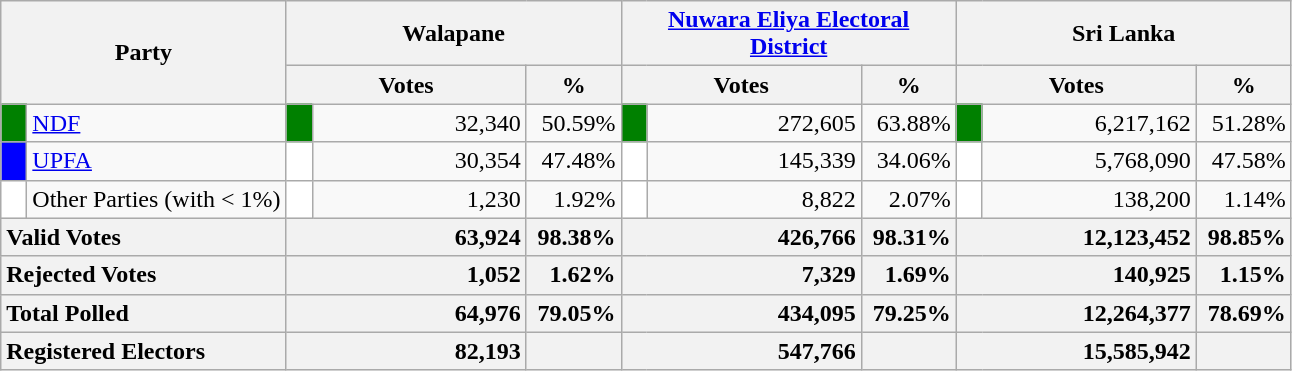<table class="wikitable">
<tr>
<th colspan="2" width="144px"rowspan="2">Party</th>
<th colspan="3" width="216px">Walapane</th>
<th colspan="3" width="216px"><a href='#'>Nuwara Eliya Electoral District</a></th>
<th colspan="3" width="216px">Sri Lanka</th>
</tr>
<tr>
<th colspan="2" width="144px">Votes</th>
<th>%</th>
<th colspan="2" width="144px">Votes</th>
<th>%</th>
<th colspan="2" width="144px">Votes</th>
<th>%</th>
</tr>
<tr>
<td style="background-color:green;" width="10px"></td>
<td style="text-align:left;"><a href='#'>NDF</a></td>
<td style="background-color:green;" width="10px"></td>
<td style="text-align:right;">32,340</td>
<td style="text-align:right;">50.59%</td>
<td style="background-color:green;" width="10px"></td>
<td style="text-align:right;">272,605</td>
<td style="text-align:right;">63.88%</td>
<td style="background-color:green;" width="10px"></td>
<td style="text-align:right;">6,217,162</td>
<td style="text-align:right;">51.28%</td>
</tr>
<tr>
<td style="background-color:blue;" width="10px"></td>
<td style="text-align:left;"><a href='#'>UPFA</a></td>
<td style="background-color:white;" width="10px"></td>
<td style="text-align:right;">30,354</td>
<td style="text-align:right;">47.48%</td>
<td style="background-color:white;" width="10px"></td>
<td style="text-align:right;">145,339</td>
<td style="text-align:right;">34.06%</td>
<td style="background-color:white;" width="10px"></td>
<td style="text-align:right;">5,768,090</td>
<td style="text-align:right;">47.58%</td>
</tr>
<tr>
<td style="background-color:white;" width="10px"></td>
<td style="text-align:left;">Other Parties (with < 1%)</td>
<td style="background-color:white;" width="10px"></td>
<td style="text-align:right;">1,230</td>
<td style="text-align:right;">1.92%</td>
<td style="background-color:white;" width="10px"></td>
<td style="text-align:right;">8,822</td>
<td style="text-align:right;">2.07%</td>
<td style="background-color:white;" width="10px"></td>
<td style="text-align:right;">138,200</td>
<td style="text-align:right;">1.14%</td>
</tr>
<tr>
<th colspan="2" width="144px"style="text-align:left;">Valid Votes</th>
<th style="text-align:right;"colspan="2" width="144px">63,924</th>
<th style="text-align:right;">98.38%</th>
<th style="text-align:right;"colspan="2" width="144px">426,766</th>
<th style="text-align:right;">98.31%</th>
<th style="text-align:right;"colspan="2" width="144px">12,123,452</th>
<th style="text-align:right;">98.85%</th>
</tr>
<tr>
<th colspan="2" width="144px"style="text-align:left;">Rejected Votes</th>
<th style="text-align:right;"colspan="2" width="144px">1,052</th>
<th style="text-align:right;">1.62%</th>
<th style="text-align:right;"colspan="2" width="144px">7,329</th>
<th style="text-align:right;">1.69%</th>
<th style="text-align:right;"colspan="2" width="144px">140,925</th>
<th style="text-align:right;">1.15%</th>
</tr>
<tr>
<th colspan="2" width="144px"style="text-align:left;">Total Polled</th>
<th style="text-align:right;"colspan="2" width="144px">64,976</th>
<th style="text-align:right;">79.05%</th>
<th style="text-align:right;"colspan="2" width="144px">434,095</th>
<th style="text-align:right;">79.25%</th>
<th style="text-align:right;"colspan="2" width="144px">12,264,377</th>
<th style="text-align:right;">78.69%</th>
</tr>
<tr>
<th colspan="2" width="144px"style="text-align:left;">Registered Electors</th>
<th style="text-align:right;"colspan="2" width="144px">82,193</th>
<th></th>
<th style="text-align:right;"colspan="2" width="144px">547,766</th>
<th></th>
<th style="text-align:right;"colspan="2" width="144px">15,585,942</th>
<th></th>
</tr>
</table>
